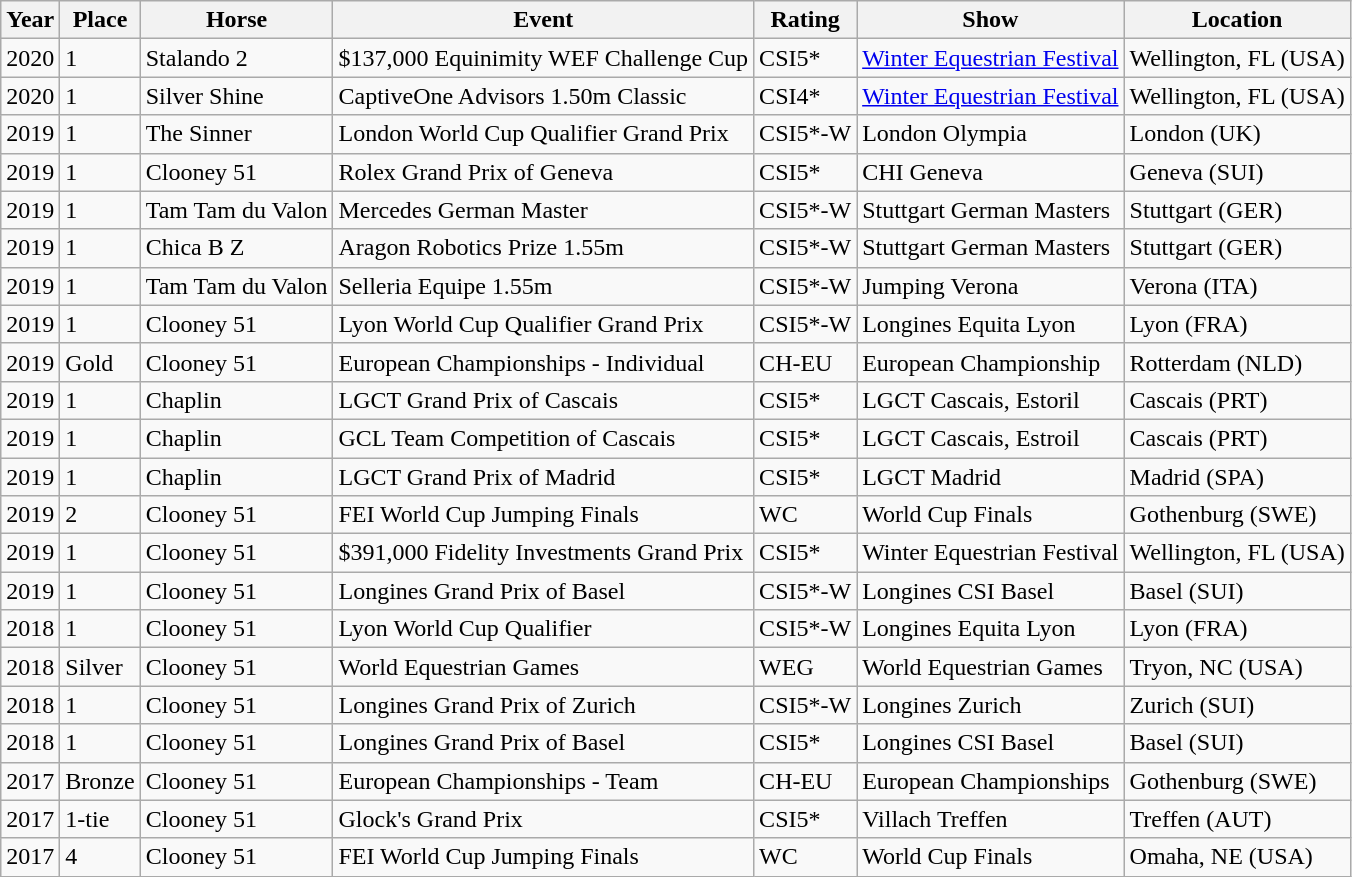<table class="wikitable">
<tr>
<th>Year</th>
<th>Place</th>
<th>Horse</th>
<th>Event</th>
<th>Rating</th>
<th>Show</th>
<th>Location</th>
</tr>
<tr>
<td>2020</td>
<td>1</td>
<td>Stalando 2</td>
<td>$137,000 Equinimity WEF Challenge Cup</td>
<td>CSI5*</td>
<td><a href='#'>Winter Equestrian Festival</a></td>
<td>Wellington, FL (USA)</td>
</tr>
<tr>
<td>2020</td>
<td>1</td>
<td>Silver Shine</td>
<td>CaptiveOne Advisors 1.50m Classic</td>
<td>CSI4*</td>
<td><a href='#'>Winter Equestrian Festival</a></td>
<td>Wellington, FL (USA)</td>
</tr>
<tr>
<td>2019</td>
<td>1</td>
<td>The Sinner</td>
<td>London World Cup Qualifier Grand Prix</td>
<td>CSI5*-W</td>
<td>London Olympia</td>
<td>London (UK)</td>
</tr>
<tr>
<td>2019</td>
<td>1</td>
<td>Clooney 51</td>
<td>Rolex Grand Prix of Geneva</td>
<td>CSI5*</td>
<td>CHI Geneva</td>
<td>Geneva (SUI)</td>
</tr>
<tr>
<td>2019</td>
<td>1</td>
<td>Tam Tam du Valon</td>
<td>Mercedes German Master</td>
<td>CSI5*-W</td>
<td>Stuttgart German Masters</td>
<td>Stuttgart (GER)</td>
</tr>
<tr>
<td>2019</td>
<td>1</td>
<td>Chica B Z</td>
<td>Aragon Robotics Prize 1.55m</td>
<td>CSI5*-W</td>
<td>Stuttgart German Masters</td>
<td>Stuttgart (GER)</td>
</tr>
<tr>
<td>2019</td>
<td>1</td>
<td>Tam Tam du Valon</td>
<td>Selleria Equipe 1.55m</td>
<td>CSI5*-W</td>
<td>Jumping Verona</td>
<td>Verona (ITA)</td>
</tr>
<tr>
<td>2019</td>
<td>1</td>
<td>Clooney 51</td>
<td>Lyon World Cup Qualifier Grand Prix</td>
<td>CSI5*-W</td>
<td>Longines Equita Lyon</td>
<td>Lyon (FRA)</td>
</tr>
<tr>
<td>2019</td>
<td>Gold</td>
<td>Clooney 51</td>
<td>European Championships - Individual</td>
<td>CH-EU</td>
<td>European Championship</td>
<td>Rotterdam (NLD)</td>
</tr>
<tr>
<td>2019</td>
<td>1</td>
<td>Chaplin</td>
<td>LGCT Grand Prix of Cascais</td>
<td>CSI5*</td>
<td>LGCT Cascais, Estoril</td>
<td>Cascais (PRT)</td>
</tr>
<tr>
<td>2019</td>
<td>1</td>
<td>Chaplin</td>
<td>GCL Team Competition of Cascais</td>
<td>CSI5*</td>
<td>LGCT Cascais, Estroil</td>
<td>Cascais (PRT)</td>
</tr>
<tr>
<td>2019</td>
<td>1</td>
<td>Chaplin</td>
<td>LGCT Grand Prix of Madrid</td>
<td>CSI5*</td>
<td>LGCT Madrid</td>
<td>Madrid (SPA)</td>
</tr>
<tr>
<td>2019</td>
<td>2</td>
<td>Clooney 51</td>
<td>FEI World Cup Jumping Finals</td>
<td>WC</td>
<td>World Cup Finals</td>
<td>Gothenburg (SWE)</td>
</tr>
<tr>
<td>2019</td>
<td>1</td>
<td>Clooney 51</td>
<td>$391,000 Fidelity Investments Grand Prix</td>
<td>CSI5*</td>
<td>Winter Equestrian Festival</td>
<td>Wellington, FL (USA)</td>
</tr>
<tr>
<td>2019</td>
<td>1</td>
<td>Clooney 51</td>
<td>Longines Grand Prix of Basel</td>
<td>CSI5*-W</td>
<td>Longines CSI Basel</td>
<td>Basel (SUI)</td>
</tr>
<tr>
<td>2018</td>
<td>1</td>
<td>Clooney 51</td>
<td>Lyon World Cup Qualifier</td>
<td>CSI5*-W</td>
<td>Longines Equita Lyon</td>
<td>Lyon (FRA)</td>
</tr>
<tr>
<td>2018</td>
<td>Silver</td>
<td>Clooney 51</td>
<td>World Equestrian Games</td>
<td>WEG</td>
<td>World Equestrian Games</td>
<td>Tryon, NC (USA)</td>
</tr>
<tr>
<td>2018</td>
<td>1</td>
<td>Clooney 51</td>
<td>Longines Grand Prix of Zurich</td>
<td>CSI5*-W</td>
<td>Longines Zurich</td>
<td>Zurich (SUI)</td>
</tr>
<tr>
<td>2018</td>
<td>1</td>
<td>Clooney 51</td>
<td>Longines Grand Prix of Basel</td>
<td>CSI5*</td>
<td>Longines CSI Basel</td>
<td>Basel (SUI)</td>
</tr>
<tr>
<td>2017</td>
<td>Bronze</td>
<td>Clooney 51</td>
<td>European Championships - Team</td>
<td>CH-EU</td>
<td>European Championships</td>
<td>Gothenburg (SWE)</td>
</tr>
<tr>
<td>2017</td>
<td>1-tie</td>
<td>Clooney 51</td>
<td>Glock's Grand Prix</td>
<td>CSI5*</td>
<td>Villach Treffen</td>
<td>Treffen (AUT)</td>
</tr>
<tr>
<td>2017</td>
<td>4</td>
<td>Clooney 51</td>
<td>FEI World Cup Jumping Finals</td>
<td>WC</td>
<td>World Cup Finals</td>
<td>Omaha, NE (USA)</td>
</tr>
</table>
